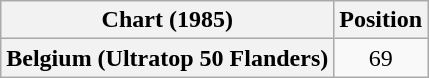<table class="wikitable plainrowheaders" style="text-align:center">
<tr>
<th scope="col">Chart (1985)</th>
<th scope="col">Position</th>
</tr>
<tr>
<th scope="row">Belgium (Ultratop 50 Flanders)</th>
<td>69</td>
</tr>
</table>
